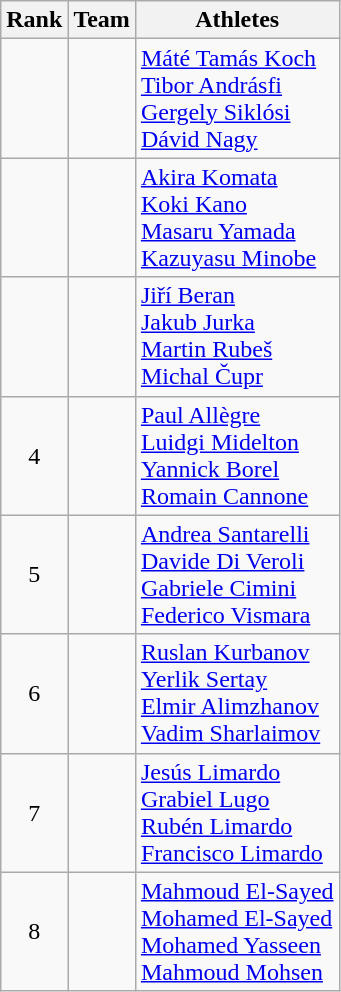<table class="wikitable sortable" style="text-align:center">
<tr>
<th>Rank</th>
<th>Team</th>
<th class="unsortable">Athletes</th>
</tr>
<tr>
<td></td>
<td align="left"></td>
<td align="left"><a href='#'>Máté Tamás Koch</a><br><a href='#'>Tibor Andrásfi</a><br><a href='#'>Gergely Siklósi</a><br><a href='#'>Dávid Nagy</a></td>
</tr>
<tr>
<td></td>
<td align="left"></td>
<td align="left"><a href='#'>Akira Komata</a><br><a href='#'>Koki Kano</a><br><a href='#'>Masaru Yamada</a><br><a href='#'>Kazuyasu Minobe</a></td>
</tr>
<tr>
<td></td>
<td align="left"></td>
<td align="left"><a href='#'>Jiří Beran</a><br><a href='#'>Jakub Jurka</a><br><a href='#'>Martin Rubeš</a><br><a href='#'>Michal Čupr</a></td>
</tr>
<tr>
<td>4</td>
<td align="left"></td>
<td align="left"><a href='#'>Paul Allègre</a><br><a href='#'>Luidgi Midelton</a><br><a href='#'>Yannick Borel</a><br><a href='#'>Romain Cannone</a></td>
</tr>
<tr>
<td>5</td>
<td align="left"></td>
<td align="left"><a href='#'>Andrea Santarelli</a><br><a href='#'>Davide Di Veroli</a><br><a href='#'>Gabriele Cimini</a><br><a href='#'>Federico Vismara</a></td>
</tr>
<tr>
<td>6</td>
<td align="left"></td>
<td align="left"><a href='#'>Ruslan Kurbanov</a><br><a href='#'>Yerlik Sertay</a><br><a href='#'>Elmir Alimzhanov</a><br><a href='#'>Vadim Sharlaimov</a></td>
</tr>
<tr>
<td>7</td>
<td align="left"></td>
<td align="left"><a href='#'>Jesús Limardo</a><br><a href='#'>Grabiel Lugo</a><br><a href='#'>Rubén Limardo</a><br><a href='#'>Francisco Limardo</a></td>
</tr>
<tr>
<td>8</td>
<td align="left"></td>
<td align="left"><a href='#'>Mahmoud El-Sayed</a><br><a href='#'>Mohamed El-Sayed</a><br><a href='#'>Mohamed Yasseen</a><br><a href='#'>Mahmoud Mohsen</a></td>
</tr>
</table>
